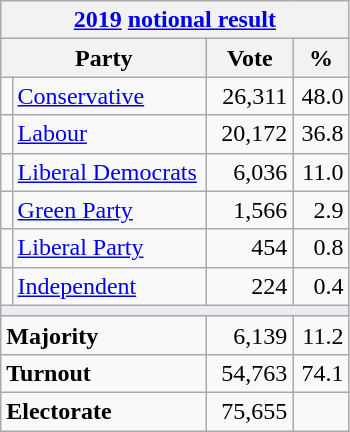<table class="wikitable">
<tr>
<th colspan="4"><a href='#'>2019</a> <a href='#'>notional result</a></th>
</tr>
<tr>
<th bgcolor="#DDDDFF" width="130px" colspan="2">Party</th>
<th bgcolor="#DDDDFF" width="50px">Vote</th>
<th bgcolor="#DDDDFF" width="30px">%</th>
</tr>
<tr>
<td></td>
<td><a href='#'>Conservative</a></td>
<td align=right>26,311</td>
<td align=right>48.0</td>
</tr>
<tr>
<td></td>
<td><a href='#'>Labour</a></td>
<td align=right>20,172</td>
<td align=right>36.8</td>
</tr>
<tr>
<td></td>
<td><a href='#'>Liberal Democrats</a></td>
<td align=right>6,036</td>
<td align=right>11.0</td>
</tr>
<tr>
<td></td>
<td><a href='#'>Green Party</a></td>
<td align=right>1,566</td>
<td align=right>2.9</td>
</tr>
<tr>
<td></td>
<td><a href='#'>Liberal Party</a></td>
<td align=right>454</td>
<td align=right>0.8</td>
</tr>
<tr>
<td></td>
<td><a href='#'>Independent</a></td>
<td align=right>224</td>
<td align=right>0.4</td>
</tr>
<tr>
<td colspan="4" bgcolor="#EAECF0"></td>
</tr>
<tr>
<td colspan="2"><strong>Majority</strong></td>
<td align=right>6,139</td>
<td align=right>11.2</td>
</tr>
<tr>
<td colspan="2"><strong>Turnout</strong></td>
<td align=right>54,763</td>
<td align=right>74.1</td>
</tr>
<tr>
<td colspan="2"><strong>Electorate</strong></td>
<td align=right>75,655</td>
</tr>
</table>
